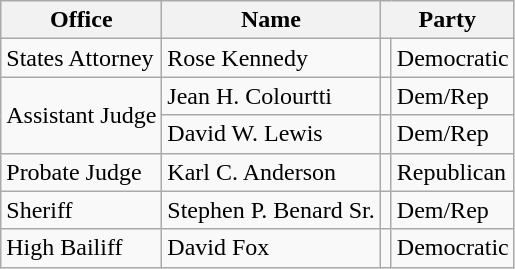<table class="wikitable sortable">
<tr>
<th>Office</th>
<th>Name</th>
<th colspan="2">Party</th>
</tr>
<tr>
<td>States Attorney</td>
<td>Rose Kennedy</td>
<td></td>
<td>Democratic</td>
</tr>
<tr>
<td rowspan=2>Assistant Judge</td>
<td>Jean H. Colourtti</td>
<td></td>
<td>Dem/Rep</td>
</tr>
<tr>
<td>David W. Lewis</td>
<td></td>
<td>Dem/Rep</td>
</tr>
<tr>
<td>Probate Judge</td>
<td>Karl C. Anderson</td>
<td></td>
<td>Republican</td>
</tr>
<tr>
<td>Sheriff</td>
<td>Stephen P. Benard Sr.</td>
<td></td>
<td>Dem/Rep</td>
</tr>
<tr>
<td>High Bailiff</td>
<td>David Fox</td>
<td></td>
<td>Democratic</td>
</tr>
</table>
